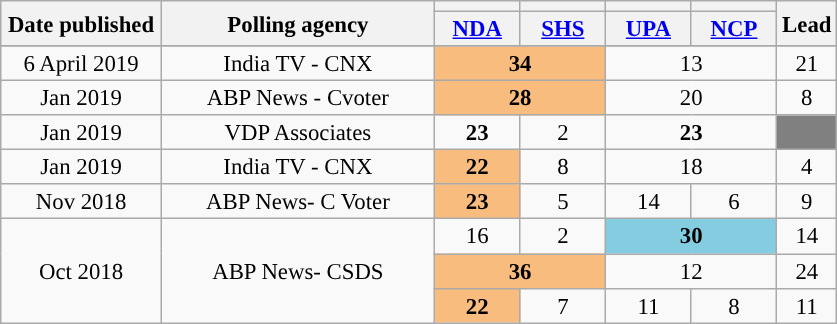<table class="wikitable sortable" style="text-align:center;font-size:95%;line-height:16px">
<tr>
<th rowspan="2" width="100px">Date published</th>
<th rowspan="2" width="175px">Polling agency</th>
<th style="background:"></th>
<th style="background:"></th>
<th style="background:"></th>
<th style="background:"></th>
<th rowspan="2">Lead</th>
</tr>
<tr>
<th class="unsortable" width="50px"><a href='#'>NDA</a></th>
<th class="unsortable" width="50px"><a href='#'>SHS</a></th>
<th class="unsortable" width="50px"><a href='#'>UPA</a></th>
<th class="unsortable" width="50px"><a href='#'>NCP</a></th>
</tr>
<tr>
</tr>
<tr>
<td>6 April 2019</td>
<td>India TV - CNX</td>
<td colspan="2" style="background:#F9BC7F"><strong>34</strong></td>
<td colspan="2">13</td>
<td style="background:"><span>21</span></td>
</tr>
<tr>
<td>Jan 2019</td>
<td>ABP News - Cvoter</td>
<td colspan="2" style="background:#F9BC7F"><strong>28</strong></td>
<td colspan="2">20</td>
<td style="background:"><span>8</span></td>
</tr>
<tr>
<td>Jan 2019</td>
<td>VDP Associates</td>
<td><strong>23</strong></td>
<td>2</td>
<td colspan="2"><strong>23</strong></td>
<td style="background:grey"><span></span></td>
</tr>
<tr>
<td>Jan 2019</td>
<td>India TV - CNX</td>
<td style="background:#F9BC7F"><strong>22</strong></td>
<td>8</td>
<td colspan="2">18</td>
<td style="background:"><span>4</span></td>
</tr>
<tr>
<td>Nov 2018</td>
<td>ABP News- C Voter</td>
<td style="background:#F9BC7F"><strong>23</strong></td>
<td>5</td>
<td>14</td>
<td>6</td>
<td style="background:"><span>9</span></td>
</tr>
<tr>
<td rowspan="3">Oct 2018</td>
<td rowspan="3">ABP News- CSDS</td>
<td>16</td>
<td>2</td>
<td colspan="2" style="background:#84CCE0"><strong>30</strong></td>
<td style="background:"><span>14</span></td>
</tr>
<tr>
<td colspan="2" style="background:#F9BC7F"><strong>36</strong></td>
<td colspan="2">12</td>
<td style="background:"><span>24</span></td>
</tr>
<tr>
<td style="background:#F9BC7F"><strong>22</strong></td>
<td>7</td>
<td>11</td>
<td>8</td>
<td style="background:"><span>11</span></td>
</tr>
</table>
